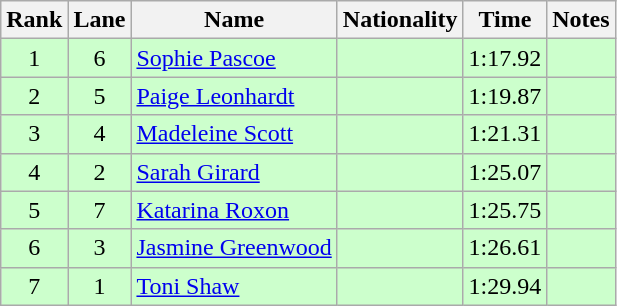<table class="wikitable sortable" style="text-align:center">
<tr>
<th>Rank</th>
<th>Lane</th>
<th>Name</th>
<th>Nationality</th>
<th>Time</th>
<th>Notes</th>
</tr>
<tr bgcolor=ccffcc>
<td>1</td>
<td>6</td>
<td align=left><a href='#'>Sophie Pascoe</a></td>
<td align=left></td>
<td>1:17.92</td>
<td></td>
</tr>
<tr bgcolor=ccffcc>
<td>2</td>
<td>5</td>
<td align=left><a href='#'>Paige Leonhardt</a></td>
<td align=left></td>
<td>1:19.87</td>
<td></td>
</tr>
<tr bgcolor=ccffcc>
<td>3</td>
<td>4</td>
<td align=left><a href='#'>Madeleine Scott</a></td>
<td align=left></td>
<td>1:21.31</td>
<td></td>
</tr>
<tr bgcolor=ccffcc>
<td>4</td>
<td>2</td>
<td align=left><a href='#'>Sarah Girard</a></td>
<td align=left></td>
<td>1:25.07</td>
<td></td>
</tr>
<tr bgcolor=ccffcc>
<td>5</td>
<td>7</td>
<td align=left><a href='#'>Katarina Roxon</a></td>
<td align=left></td>
<td>1:25.75</td>
<td></td>
</tr>
<tr bgcolor=ccffcc>
<td>6</td>
<td>3</td>
<td align=left><a href='#'>Jasmine Greenwood</a></td>
<td align=left></td>
<td>1:26.61</td>
<td></td>
</tr>
<tr bgcolor=ccffcc>
<td>7</td>
<td>1</td>
<td align=left><a href='#'>Toni Shaw</a></td>
<td align=left></td>
<td>1:29.94</td>
<td></td>
</tr>
</table>
